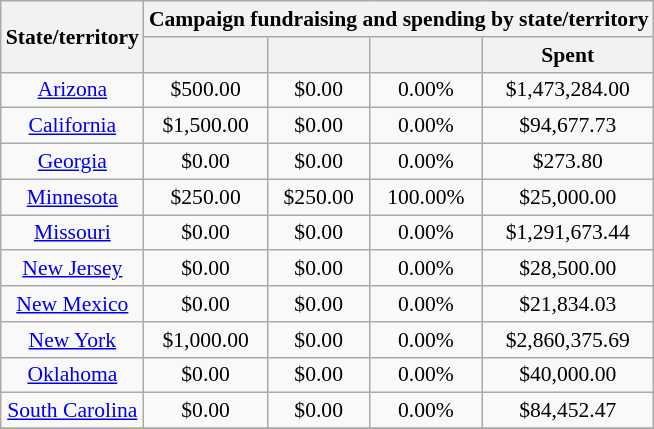<table class="wikitable sortable" style="font-size:90%;text-align:center;">
<tr>
<th rowspan="2">State/territory</th>
<th colspan="6">Campaign fundraising and spending by state/territory</th>
</tr>
<tr>
<th data-sort-type=currency></th>
<th data-sort-type=currency></th>
<th data-sort-type=number></th>
<th data-sort-type=currency>Spent</th>
</tr>
<tr>
<td><a href='#'>Arizona</a></td>
<td>$500.00</td>
<td>$0.00</td>
<td>0.00%</td>
<td>$1,473,284.00</td>
</tr>
<tr>
<td><a href='#'>California</a></td>
<td>$1,500.00</td>
<td>$0.00</td>
<td>0.00%</td>
<td>$94,677.73</td>
</tr>
<tr>
<td><a href='#'>Georgia</a></td>
<td>$0.00</td>
<td>$0.00</td>
<td>0.00%</td>
<td>$273.80</td>
</tr>
<tr>
<td><a href='#'>Minnesota</a></td>
<td>$250.00</td>
<td>$250.00</td>
<td>100.00%</td>
<td>$25,000.00</td>
</tr>
<tr>
<td><a href='#'>Missouri</a></td>
<td>$0.00</td>
<td>$0.00</td>
<td>0.00%</td>
<td>$1,291,673.44</td>
</tr>
<tr>
<td><a href='#'>New Jersey</a></td>
<td>$0.00</td>
<td>$0.00</td>
<td>0.00%</td>
<td>$28,500.00</td>
</tr>
<tr>
<td><a href='#'>New Mexico</a></td>
<td>$0.00</td>
<td>$0.00</td>
<td>0.00%</td>
<td>$21,834.03</td>
</tr>
<tr>
<td><a href='#'>New York</a></td>
<td>$1,000.00</td>
<td>$0.00</td>
<td>0.00%</td>
<td>$2,860,375.69</td>
</tr>
<tr>
<td><a href='#'>Oklahoma</a></td>
<td>$0.00</td>
<td>$0.00</td>
<td>0.00%</td>
<td>$40,000.00</td>
</tr>
<tr>
<td><a href='#'>South Carolina</a></td>
<td>$0.00</td>
<td>$0.00</td>
<td>0.00%</td>
<td>$84,452.47</td>
</tr>
<tr>
</tr>
</table>
